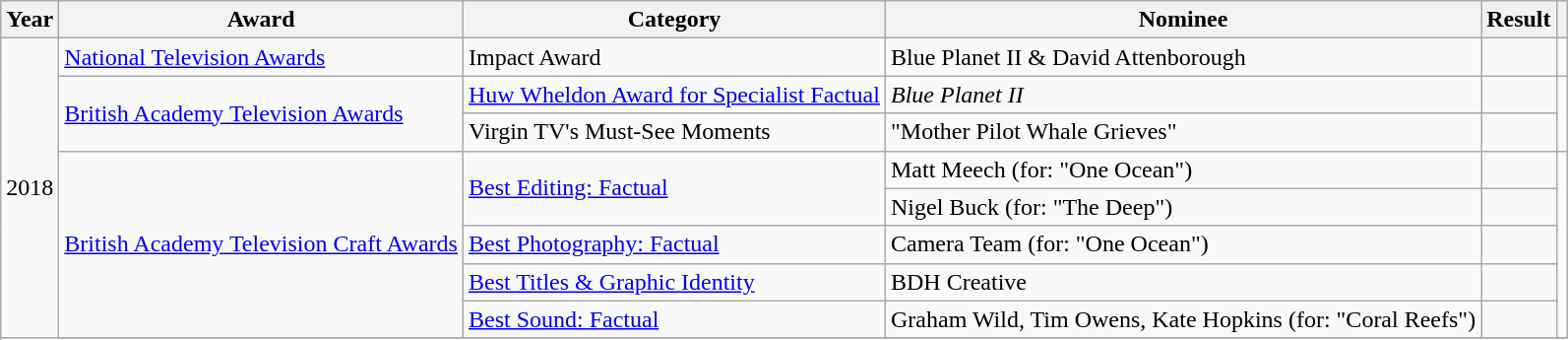<table class="wikitable sortable">
<tr>
<th>Year</th>
<th>Award</th>
<th>Category</th>
<th>Nominee</th>
<th>Result</th>
<th class="unsortable"></th>
</tr>
<tr>
<td rowspan="10">2018</td>
<td><a href='#'>National Television Awards</a></td>
<td>Impact Award</td>
<td>Blue Planet II & David Attenborough</td>
<td></td>
<td></td>
</tr>
<tr>
<td rowspan="2"><a href='#'>British Academy Television Awards</a></td>
<td><a href='#'>Huw Wheldon Award for Specialist Factual</a></td>
<td><em>Blue Planet II</em></td>
<td></td>
<td rowspan="2"></td>
</tr>
<tr>
<td>Virgin TV's Must-See Moments</td>
<td>"Mother Pilot Whale Grieves"</td>
<td></td>
</tr>
<tr>
<td rowspan="5"><a href='#'>British Academy Television Craft Awards</a></td>
<td rowspan="2"><a href='#'>Best Editing: Factual</a></td>
<td>Matt Meech (for: "One Ocean")</td>
<td></td>
<td rowspan="5"></td>
</tr>
<tr>
<td>Nigel Buck (for: "The Deep")</td>
<td></td>
</tr>
<tr>
<td><a href='#'>Best Photography: Factual</a></td>
<td>Camera Team (for: "One Ocean")</td>
<td></td>
</tr>
<tr>
<td><a href='#'>Best Titles & Graphic Identity</a></td>
<td>BDH Creative</td>
<td></td>
</tr>
<tr>
<td><a href='#'>Best Sound: Factual</a></td>
<td>Graham Wild, Tim Owens, Kate Hopkins (for: "Coral Reefs")</td>
<td></td>
</tr>
<tr>
</tr>
</table>
